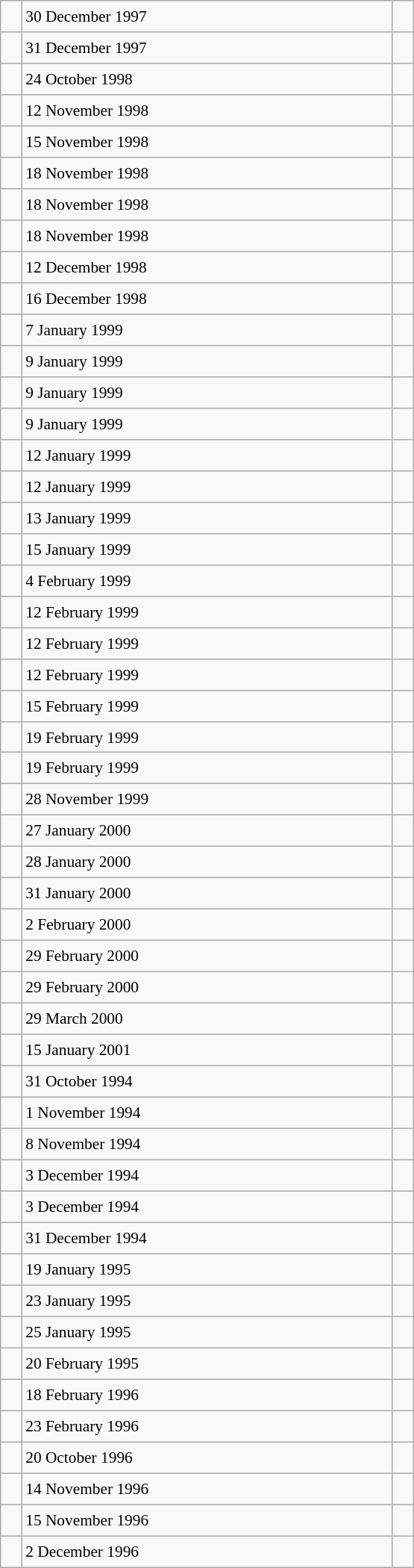<table class="wikitable" style="font-size: 89%; float: left; width: 26em; margin-right: 1em; height: 1400px">
<tr>
<td></td>
<td>30 December 1997</td>
<td></td>
</tr>
<tr>
<td></td>
<td>31 December 1997</td>
<td></td>
</tr>
<tr>
<td></td>
<td>24 October 1998</td>
<td></td>
</tr>
<tr>
<td></td>
<td>12 November 1998</td>
<td></td>
</tr>
<tr>
<td></td>
<td>15 November 1998</td>
<td></td>
</tr>
<tr>
<td></td>
<td>18 November 1998</td>
<td></td>
</tr>
<tr>
<td></td>
<td>18 November 1998</td>
<td></td>
</tr>
<tr>
<td></td>
<td>18 November 1998</td>
<td></td>
</tr>
<tr>
<td></td>
<td>12 December 1998</td>
<td></td>
</tr>
<tr>
<td></td>
<td>16 December 1998</td>
<td></td>
</tr>
<tr>
<td></td>
<td>7 January 1999</td>
<td></td>
</tr>
<tr>
<td></td>
<td>9 January 1999</td>
<td></td>
</tr>
<tr>
<td></td>
<td>9 January 1999</td>
<td></td>
</tr>
<tr>
<td></td>
<td>9 January 1999</td>
<td></td>
</tr>
<tr>
<td></td>
<td>12 January 1999</td>
<td></td>
</tr>
<tr>
<td></td>
<td>12 January 1999</td>
<td></td>
</tr>
<tr>
<td></td>
<td>13 January 1999</td>
<td></td>
</tr>
<tr>
<td></td>
<td>15 January 1999</td>
<td></td>
</tr>
<tr>
<td></td>
<td>4 February 1999</td>
<td></td>
</tr>
<tr>
<td></td>
<td>12 February 1999</td>
<td></td>
</tr>
<tr>
<td></td>
<td>12 February 1999</td>
<td></td>
</tr>
<tr>
<td></td>
<td>12 February 1999</td>
<td></td>
</tr>
<tr>
<td></td>
<td>15 February 1999</td>
<td></td>
</tr>
<tr>
<td></td>
<td>19 February 1999</td>
<td></td>
</tr>
<tr>
<td></td>
<td>19 February 1999</td>
<td></td>
</tr>
<tr>
<td></td>
<td>28 November 1999</td>
<td></td>
</tr>
<tr>
<td></td>
<td>27 January 2000</td>
<td></td>
</tr>
<tr>
<td></td>
<td>28 January 2000</td>
<td></td>
</tr>
<tr>
<td></td>
<td>31 January 2000</td>
<td></td>
</tr>
<tr>
<td></td>
<td>2 February 2000</td>
<td></td>
</tr>
<tr>
<td></td>
<td>29 February 2000</td>
<td></td>
</tr>
<tr>
<td></td>
<td>29 February 2000</td>
<td></td>
</tr>
<tr>
<td></td>
<td>29 March 2000</td>
<td></td>
</tr>
<tr>
<td></td>
<td>15 January 2001</td>
<td></td>
</tr>
<tr>
<td></td>
<td>31 October 1994</td>
<td></td>
</tr>
<tr>
<td></td>
<td>1 November 1994</td>
<td></td>
</tr>
<tr>
<td></td>
<td>8 November 1994</td>
<td></td>
</tr>
<tr>
<td></td>
<td>3 December 1994</td>
<td></td>
</tr>
<tr>
<td></td>
<td>3 December 1994</td>
<td></td>
</tr>
<tr>
<td></td>
<td>31 December 1994</td>
<td></td>
</tr>
<tr>
<td></td>
<td>19 January 1995</td>
<td></td>
</tr>
<tr>
<td></td>
<td>23 January 1995</td>
<td></td>
</tr>
<tr>
<td></td>
<td>25 January 1995</td>
<td></td>
</tr>
<tr>
<td></td>
<td>20 February 1995</td>
<td></td>
</tr>
<tr>
<td></td>
<td>18 February 1996</td>
<td></td>
</tr>
<tr>
<td></td>
<td>23 February 1996</td>
<td></td>
</tr>
<tr>
<td></td>
<td>20 October 1996</td>
<td></td>
</tr>
<tr>
<td></td>
<td>14 November 1996</td>
<td></td>
</tr>
<tr>
<td></td>
<td>15 November 1996</td>
<td></td>
</tr>
<tr>
<td></td>
<td>2 December 1996</td>
<td></td>
</tr>
</table>
